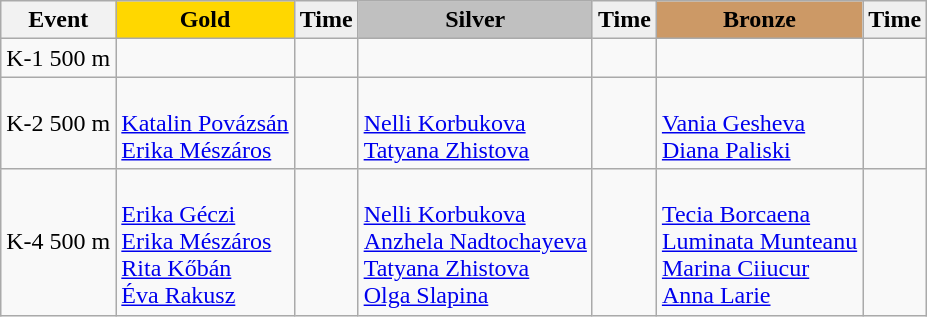<table class="wikitable">
<tr>
<th>Event</th>
<td align=center bgcolor="gold"><strong>Gold</strong></td>
<td align=center bgcolor="EFEFEF"><strong>Time</strong></td>
<td align=center bgcolor="silver"><strong>Silver</strong></td>
<td align=center bgcolor="EFEFEF"><strong>Time</strong></td>
<td align=center bgcolor="CC9966"><strong>Bronze</strong></td>
<td align=center bgcolor="EFEFEF"><strong>Time</strong></td>
</tr>
<tr>
<td>K-1 500 m</td>
<td></td>
<td></td>
<td></td>
<td></td>
<td></td>
<td></td>
</tr>
<tr>
<td>K-2 500 m</td>
<td><br><a href='#'>Katalin Povázsán</a><br><a href='#'>Erika Mészáros</a></td>
<td></td>
<td><br><a href='#'>Nelli Korbukova</a><br><a href='#'>Tatyana Zhistova</a></td>
<td></td>
<td><br><a href='#'>Vania Gesheva</a><br><a href='#'>Diana Paliski</a></td>
<td></td>
</tr>
<tr>
<td>K-4 500 m</td>
<td><br><a href='#'>Erika Géczi</a><br><a href='#'>Erika Mészáros</a><br><a href='#'>Rita Kőbán</a><br><a href='#'>Éva Rakusz</a></td>
<td></td>
<td><br><a href='#'>Nelli Korbukova</a><br><a href='#'>Anzhela Nadtochayeva</a><br><a href='#'>Tatyana Zhistova</a><br><a href='#'>Olga Slapina</a></td>
<td></td>
<td><br><a href='#'>Tecia Borcaena</a><br><a href='#'>Luminata Munteanu</a><br><a href='#'>Marina Ciiucur</a><br><a href='#'>Anna Larie</a></td>
<td></td>
</tr>
</table>
